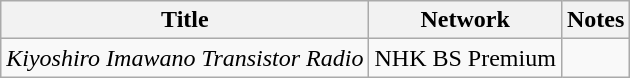<table class="wikitable">
<tr>
<th>Title</th>
<th>Network</th>
<th>Notes</th>
</tr>
<tr>
<td><em>Kiyoshiro Imawano Transistor Radio</em></td>
<td>NHK BS Premium</td>
<td></td>
</tr>
</table>
